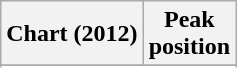<table class="wikitable plainrowheaders sortable" style="text-align:center;">
<tr>
<th scope="col">Chart (2012)</th>
<th scope="col">Peak<br>position</th>
</tr>
<tr>
</tr>
<tr>
</tr>
<tr>
</tr>
<tr>
</tr>
<tr>
</tr>
</table>
